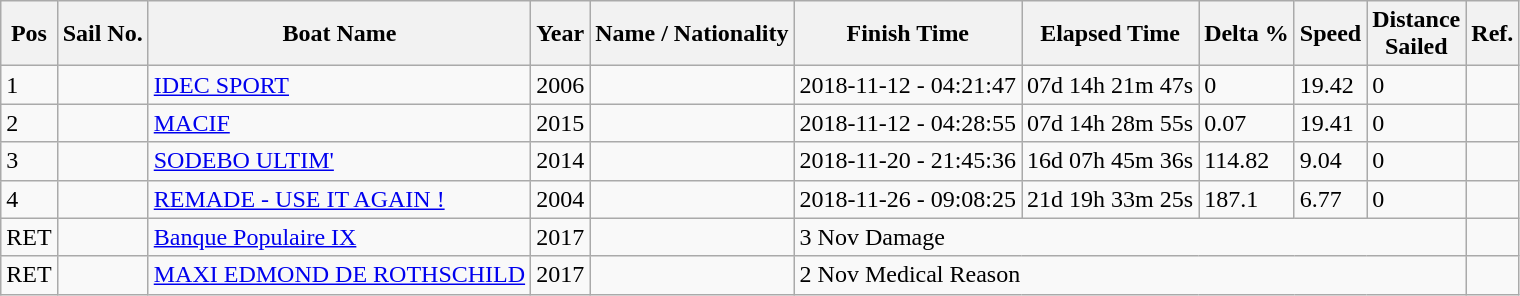<table class="wikitable">
<tr>
<th>Pos</th>
<th>Sail No.</th>
<th>Boat Name</th>
<th>Year</th>
<th>Name / Nationality</th>
<th>Finish Time</th>
<th>Elapsed Time</th>
<th>Delta %</th>
<th>Speed</th>
<th>Distance <br>Sailed</th>
<th>Ref.</th>
</tr>
<tr>
<td>1</td>
<td></td>
<td><a href='#'>IDEC SPORT</a></td>
<td>2006</td>
<td></td>
<td>2018-11-12 - 04:21:47</td>
<td>07d 14h 21m 47s</td>
<td>0</td>
<td>19.42</td>
<td>0</td>
<td></td>
</tr>
<tr>
<td>2</td>
<td></td>
<td><a href='#'>MACIF</a></td>
<td>2015</td>
<td></td>
<td>2018-11-12 - 04:28:55</td>
<td>07d 14h 28m 55s</td>
<td>0.07</td>
<td>19.41</td>
<td>0</td>
<td></td>
</tr>
<tr>
<td>3</td>
<td></td>
<td><a href='#'>SODEBO ULTIM'</a></td>
<td>2014</td>
<td></td>
<td>2018-11-20 - 21:45:36</td>
<td>16d 07h 45m 36s</td>
<td>114.82</td>
<td>9.04</td>
<td>0</td>
<td></td>
</tr>
<tr>
<td>4</td>
<td></td>
<td><a href='#'>REMADE - USE IT AGAIN !</a></td>
<td>2004</td>
<td></td>
<td>2018-11-26 - 09:08:25</td>
<td>21d 19h 33m 25s</td>
<td>187.1</td>
<td>6.77</td>
<td>0</td>
<td></td>
</tr>
<tr>
<td>RET</td>
<td></td>
<td><a href='#'>Banque Populaire IX</a></td>
<td>2017</td>
<td></td>
<td colspan=5>3 Nov Damage</td>
<td></td>
</tr>
<tr>
<td>RET</td>
<td></td>
<td><a href='#'>MAXI EDMOND DE ROTHSCHILD</a></td>
<td>2017</td>
<td></td>
<td colspan=5>2 Nov Medical Reason</td>
<td></td>
</tr>
</table>
